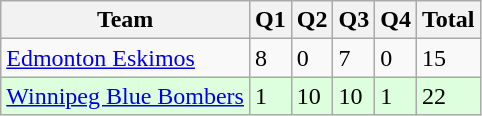<table class="wikitable">
<tr>
<th>Team</th>
<th>Q1</th>
<th>Q2</th>
<th>Q3</th>
<th>Q4</th>
<th>Total</th>
</tr>
<tr>
<td><a href='#'>Edmonton Eskimos</a></td>
<td>8</td>
<td>0</td>
<td>7</td>
<td>0</td>
<td>15</td>
</tr>
<tr style="background-color:#ddffdd">
<td><a href='#'>Winnipeg Blue Bombers</a></td>
<td>1</td>
<td>10</td>
<td>10</td>
<td>1</td>
<td>22</td>
</tr>
</table>
